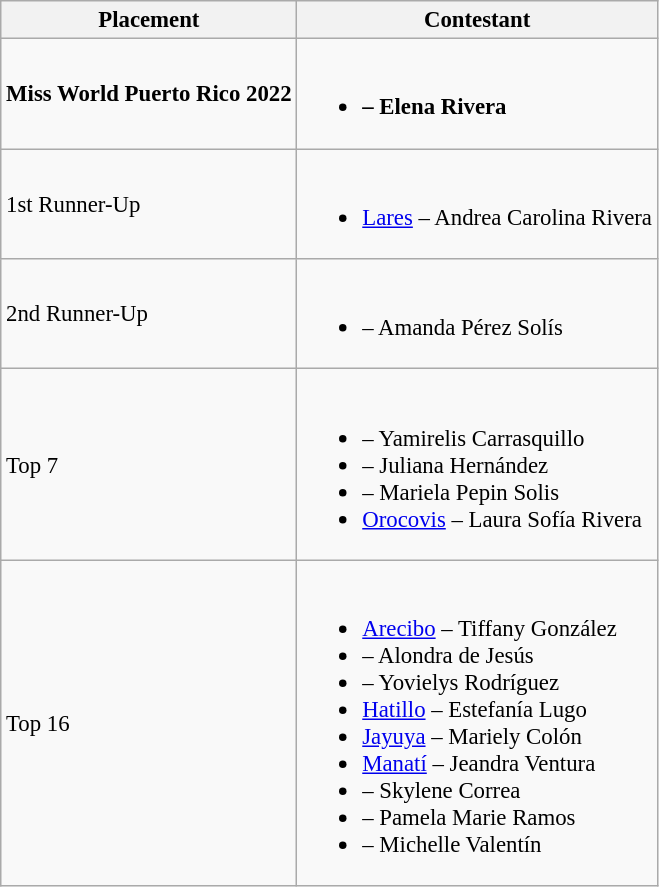<table class="wikitable sortable" style="font-size: 95%;">
<tr>
<th>Placement</th>
<th>Contestant</th>
</tr>
<tr>
<td><strong>Miss World Puerto Rico 2022</strong></td>
<td><br><ul><li><strong> – Elena Rivera</strong></li></ul></td>
</tr>
<tr>
<td>1st Runner-Up</td>
<td><br><ul><li> <a href='#'>Lares</a> – Andrea Carolina Rivera</li></ul></td>
</tr>
<tr>
<td>2nd Runner-Up</td>
<td><br><ul><li> – Amanda Pérez Solís</li></ul></td>
</tr>
<tr>
<td>Top 7</td>
<td><br><ul><li> – Yamirelis Carrasquillo</li><li> – Juliana Hernández</li><li> – Mariela Pepin Solis</li><li> <a href='#'>Orocovis</a> – Laura Sofía Rivera</li></ul></td>
</tr>
<tr>
<td>Top 16</td>
<td><br><ul><li> <a href='#'>Arecibo</a> – Tiffany González</li><li> – Alondra de Jesús</li><li> – Yovielys Rodríguez</li><li> <a href='#'>Hatillo</a> – Estefanía Lugo</li><li> <a href='#'>Jayuya</a> – Mariely Colón</li><li> <a href='#'>Manatí</a> – Jeandra Ventura</li><li> – Skylene Correa</li><li> – Pamela Marie Ramos</li><li> – Michelle Valentín</li></ul></td>
</tr>
</table>
